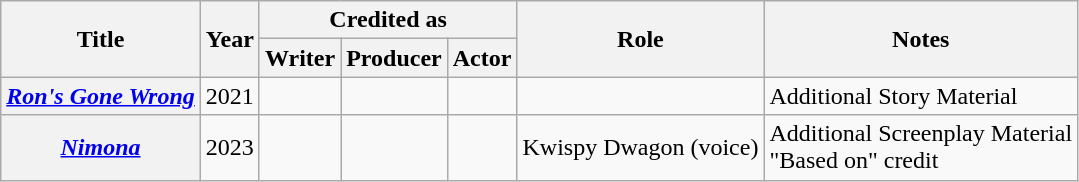<table class="wikitable plainrowheaders sortable">
<tr>
<th rowspan="2">Title</th>
<th rowspan="2">Year</th>
<th colspan="3">Credited as</th>
<th rowspan="2">Role</th>
<th rowspan="2">Notes</th>
</tr>
<tr>
<th>Writer</th>
<th>Producer</th>
<th>Actor</th>
</tr>
<tr>
<th scope="row"><em><a href='#'>Ron's Gone Wrong</a></em></th>
<td>2021</td>
<td></td>
<td></td>
<td></td>
<td></td>
<td>Additional Story Material</td>
</tr>
<tr>
<th scope="row"><em><a href='#'>Nimona</a></em></th>
<td>2023</td>
<td></td>
<td></td>
<td></td>
<td>Kwispy Dwagon (voice)</td>
<td>Additional Screenplay Material<br>"Based on" credit</td>
</tr>
</table>
